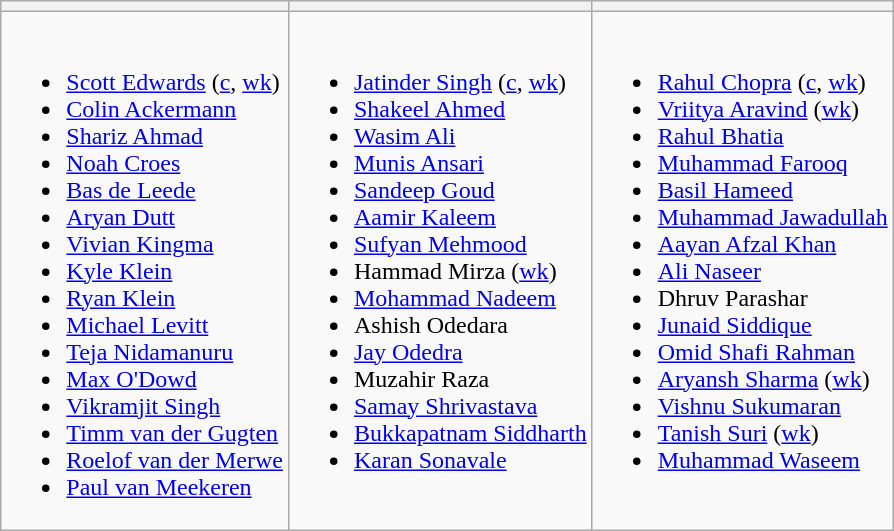<table class="wikitable" style="text-align:left; margin:auto">
<tr>
<th></th>
<th></th>
<th></th>
</tr>
<tr style="vertical-align:top">
<td><br><ul><li><a href='#'>Scott Edwards</a> (<a href='#'>c</a>, <a href='#'>wk</a>)</li><li><a href='#'>Colin Ackermann</a></li><li><a href='#'>Shariz Ahmad</a></li><li><a href='#'>Noah Croes</a></li><li><a href='#'>Bas de Leede</a></li><li><a href='#'>Aryan Dutt</a></li><li><a href='#'>Vivian Kingma</a></li><li><a href='#'>Kyle Klein</a></li><li><a href='#'>Ryan Klein</a></li><li><a href='#'>Michael Levitt</a></li><li><a href='#'>Teja Nidamanuru</a></li><li><a href='#'>Max O'Dowd</a></li><li><a href='#'>Vikramjit Singh</a></li><li><a href='#'>Timm van der Gugten</a></li><li><a href='#'>Roelof van der Merwe</a></li><li><a href='#'>Paul van Meekeren</a></li></ul></td>
<td><br><ul><li><a href='#'>Jatinder Singh</a> (<a href='#'>c</a>, <a href='#'>wk</a>)</li><li><a href='#'>Shakeel Ahmed</a></li><li><a href='#'>Wasim Ali</a></li><li><a href='#'>Munis Ansari</a></li><li><a href='#'>Sandeep Goud</a></li><li><a href='#'>Aamir Kaleem</a></li><li><a href='#'>Sufyan Mehmood</a></li><li>Hammad Mirza (<a href='#'>wk</a>)</li><li><a href='#'>Mohammad Nadeem</a></li><li>Ashish Odedara</li><li><a href='#'>Jay Odedra</a></li><li>Muzahir Raza</li><li><a href='#'>Samay Shrivastava</a></li><li><a href='#'>Bukkapatnam Siddharth</a></li><li><a href='#'>Karan Sonavale</a></li></ul></td>
<td><br><ul><li><a href='#'>Rahul Chopra</a> (<a href='#'>c</a>, <a href='#'>wk</a>)</li><li><a href='#'>Vriitya Aravind</a> (<a href='#'>wk</a>)</li><li><a href='#'>Rahul Bhatia</a></li><li><a href='#'>Muhammad Farooq</a></li><li><a href='#'>Basil Hameed</a></li><li><a href='#'>Muhammad Jawadullah</a></li><li><a href='#'>Aayan Afzal Khan</a></li><li><a href='#'>Ali Naseer</a></li><li>Dhruv Parashar</li><li><a href='#'>Junaid Siddique</a></li><li><a href='#'>Omid Shafi Rahman</a></li><li><a href='#'>Aryansh Sharma</a> (<a href='#'>wk</a>)</li><li><a href='#'>Vishnu Sukumaran</a></li><li><a href='#'>Tanish Suri</a> (<a href='#'>wk</a>)</li><li><a href='#'>Muhammad Waseem</a></li></ul></td>
</tr>
</table>
